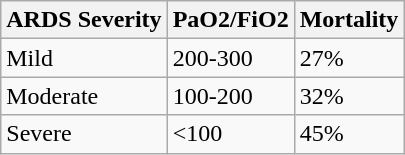<table class="wikitable">
<tr>
<th>ARDS Severity</th>
<th>PaO2/FiO2</th>
<th>Mortality</th>
</tr>
<tr>
<td>Mild</td>
<td>200-300</td>
<td>27%</td>
</tr>
<tr>
<td>Moderate</td>
<td>100-200</td>
<td>32%</td>
</tr>
<tr>
<td>Severe</td>
<td><100</td>
<td>45%</td>
</tr>
</table>
